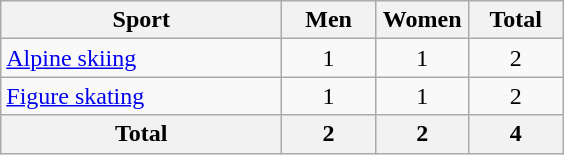<table class="wikitable sortable" style="text-align:center">
<tr>
<th width=180>Sport</th>
<th width=55>Men</th>
<th width=55>Women</th>
<th width=55>Total</th>
</tr>
<tr>
<td align=left><a href='#'>Alpine skiing</a></td>
<td>1</td>
<td>1</td>
<td>2</td>
</tr>
<tr>
<td align=left><a href='#'>Figure skating</a></td>
<td>1</td>
<td>1</td>
<td>2</td>
</tr>
<tr>
<th>Total</th>
<th>2</th>
<th>2</th>
<th>4</th>
</tr>
</table>
